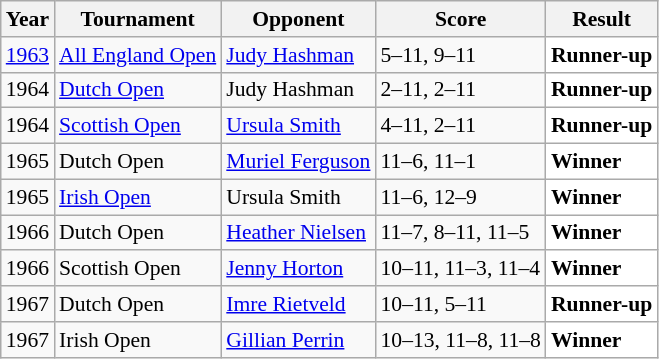<table class="sortable wikitable" style="font-size: 90%;">
<tr>
<th>Year</th>
<th>Tournament</th>
<th>Opponent</th>
<th>Score</th>
<th>Result</th>
</tr>
<tr>
<td align="center"><a href='#'>1963</a></td>
<td align="left"><a href='#'>All England Open</a></td>
<td align="left"> <a href='#'>Judy Hashman</a></td>
<td align="left">5–11, 9–11</td>
<td style="text-align:left; background:white"> <strong>Runner-up</strong></td>
</tr>
<tr>
<td align="center">1964</td>
<td align="left"><a href='#'>Dutch Open</a></td>
<td align="left"> Judy Hashman</td>
<td align="left">2–11, 2–11</td>
<td style="text-align:left; background:white"> <strong>Runner-up</strong></td>
</tr>
<tr>
<td align="center">1964</td>
<td align="left"><a href='#'>Scottish Open</a></td>
<td align="left"> <a href='#'>Ursula Smith</a></td>
<td align="left">4–11, 2–11</td>
<td style="text-align:left; background:white"> <strong>Runner-up</strong></td>
</tr>
<tr>
<td align="center">1965</td>
<td align="left">Dutch Open</td>
<td align="left"> <a href='#'>Muriel Ferguson</a></td>
<td align="left">11–6, 11–1</td>
<td style="text-align:left; background:white"> <strong>Winner</strong></td>
</tr>
<tr>
<td align="center">1965</td>
<td align="left"><a href='#'>Irish Open</a></td>
<td align="left"> Ursula Smith</td>
<td align="left">11–6, 12–9</td>
<td style="text-align:left; background:white"> <strong>Winner</strong></td>
</tr>
<tr>
<td align="center">1966</td>
<td align="left">Dutch Open</td>
<td align="left"> <a href='#'>Heather Nielsen</a></td>
<td align="left">11–7, 8–11, 11–5</td>
<td style="text-align:left; background:white"> <strong>Winner</strong></td>
</tr>
<tr>
<td align="center">1966</td>
<td align="left">Scottish Open</td>
<td align="left"> <a href='#'>Jenny Horton</a></td>
<td align="left">10–11, 11–3, 11–4</td>
<td style="text-align:left; background:white"> <strong>Winner</strong></td>
</tr>
<tr>
<td align="center">1967</td>
<td align="left">Dutch Open</td>
<td align="left"> <a href='#'>Imre Rietveld</a></td>
<td align="left">10–11, 5–11</td>
<td style="text-align:left; background:white"> <strong>Runner-up</strong></td>
</tr>
<tr>
<td align="center">1967</td>
<td align="left">Irish Open</td>
<td align="left"> <a href='#'>Gillian Perrin</a></td>
<td align="left">10–13, 11–8, 11–8</td>
<td style="text-align:left; background:white"> <strong>Winner</strong></td>
</tr>
</table>
